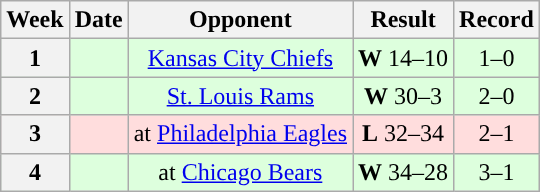<table class="wikitable" style="text-align:center">
<tr>
<th>Week</th>
<th>Date</th>
<th>Opponent</th>
<th>Result</th>
<th>Record</th>
</tr>
<tr style="background:#dfd;">
<th>1</th>
<td></td>
<td><a href='#'>Kansas City Chiefs</a></td>
<td><strong>W</strong> 14–10</td>
<td>1–0</td>
</tr>
<tr style="background:#dfd;">
<th>2</th>
<td></td>
<td><a href='#'>St. Louis Rams</a></td>
<td><strong>W</strong> 30–3</td>
<td>2–0</td>
</tr>
<tr style="background:#fdd;">
<th>3</th>
<td></td>
<td>at <a href='#'>Philadelphia Eagles</a></td>
<td><strong>L</strong> 32–34</td>
<td>2–1</td>
</tr>
<tr style="background:#dfd;">
<th>4</th>
<td></td>
<td>at <a href='#'>Chicago Bears</a></td>
<td><strong>W</strong> 34–28</td>
<td>3–1</td>
</tr>
</table>
